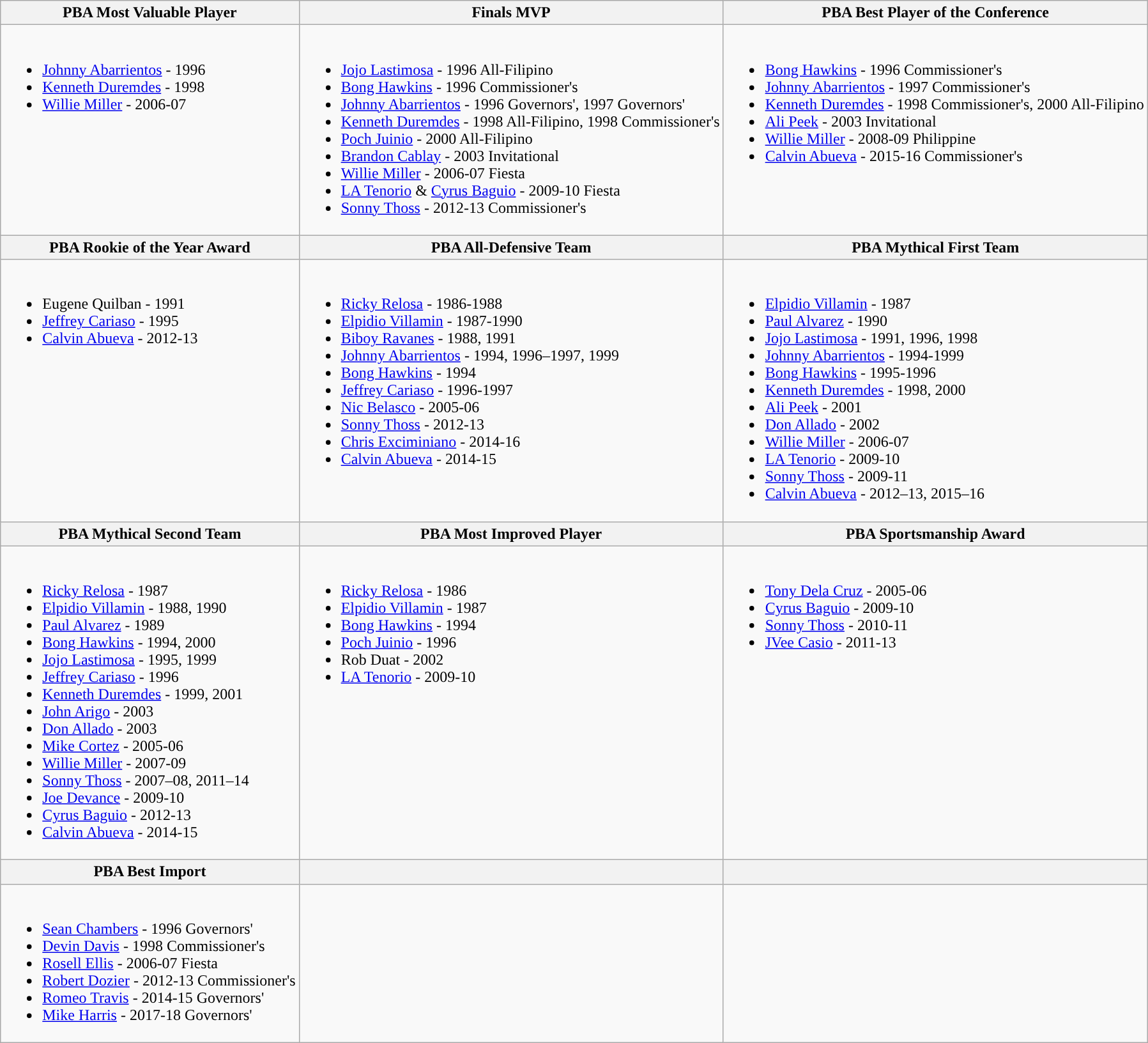<table class=wikitable>
<tr>
<th>PBA Most Valuable Player</th>
<th>Finals MVP</th>
<th>PBA Best Player of the Conference</th>
</tr>
<tr>
<td valign="top"><br><ul><li><a href='#'>Johnny Abarrientos</a> - 1996</li><li><a href='#'>Kenneth Duremdes</a> - 1998</li><li><a href='#'>Willie Miller</a> - 2006-07</li></ul></td>
<td valign="top"><br><ul><li><a href='#'>Jojo Lastimosa</a> - 1996 All-Filipino</li><li><a href='#'>Bong Hawkins</a> - 1996 Commissioner's</li><li><a href='#'>Johnny Abarrientos</a> - 1996 Governors', 1997 Governors'</li><li><a href='#'>Kenneth Duremdes</a> - 1998 All-Filipino, 1998 Commissioner's</li><li><a href='#'>Poch Juinio</a> - 2000 All-Filipino</li><li><a href='#'>Brandon Cablay</a> - 2003 Invitational</li><li><a href='#'>Willie Miller</a> - 2006-07 Fiesta</li><li><a href='#'>LA Tenorio</a> & <a href='#'>Cyrus Baguio</a> - 2009-10 Fiesta</li><li><a href='#'>Sonny Thoss</a> - 2012-13 Commissioner's</li></ul></td>
<td valign="top"><br><ul><li><a href='#'>Bong Hawkins</a> - 1996 Commissioner's</li><li><a href='#'>Johnny Abarrientos</a> - 1997 Commissioner's</li><li><a href='#'>Kenneth Duremdes</a> - 1998 Commissioner's, 2000 All-Filipino</li><li><a href='#'>Ali Peek</a> - 2003 Invitational</li><li><a href='#'>Willie Miller</a> - 2008-09 Philippine</li><li><a href='#'>Calvin Abueva</a> - 2015-16 Commissioner's</li></ul></td>
</tr>
<tr>
<th>PBA Rookie of the Year Award</th>
<th>PBA All-Defensive Team</th>
<th>PBA Mythical First Team</th>
</tr>
<tr>
<td valign="top"><br><ul><li>Eugene Quilban - 1991</li><li><a href='#'>Jeffrey Cariaso</a> - 1995</li><li><a href='#'>Calvin Abueva</a> - 2012-13</li></ul></td>
<td valign="top"><br><ul><li><a href='#'>Ricky Relosa</a> - 1986-1988</li><li><a href='#'>Elpidio Villamin</a> - 1987-1990</li><li><a href='#'>Biboy Ravanes</a> - 1988, 1991</li><li><a href='#'>Johnny Abarrientos</a> - 1994, 1996–1997, 1999</li><li><a href='#'>Bong Hawkins</a> - 1994</li><li><a href='#'>Jeffrey Cariaso</a> - 1996-1997</li><li><a href='#'>Nic Belasco</a> - 2005-06</li><li><a href='#'>Sonny Thoss</a> - 2012-13</li><li><a href='#'>Chris Exciminiano</a> - 2014-16</li><li><a href='#'>Calvin Abueva</a> - 2014-15</li></ul></td>
<td valign="top"><br><ul><li><a href='#'>Elpidio Villamin</a> - 1987</li><li><a href='#'>Paul Alvarez</a> - 1990</li><li><a href='#'>Jojo Lastimosa</a> - 1991, 1996, 1998</li><li><a href='#'>Johnny Abarrientos</a> - 1994-1999</li><li><a href='#'>Bong Hawkins</a> - 1995-1996</li><li><a href='#'>Kenneth Duremdes</a> - 1998, 2000</li><li><a href='#'>Ali Peek</a> - 2001</li><li><a href='#'>Don Allado</a> - 2002</li><li><a href='#'>Willie Miller</a> - 2006-07</li><li><a href='#'>LA Tenorio</a> - 2009-10</li><li><a href='#'>Sonny Thoss</a> - 2009-11</li><li><a href='#'>Calvin Abueva</a> - 2012–13, 2015–16</li></ul></td>
</tr>
<tr>
<th>PBA Mythical Second Team</th>
<th>PBA Most Improved Player</th>
<th>PBA Sportsmanship Award</th>
</tr>
<tr>
<td valign="top"><br><ul><li><a href='#'>Ricky Relosa</a> - 1987</li><li><a href='#'>Elpidio Villamin</a> - 1988, 1990</li><li><a href='#'>Paul Alvarez</a> - 1989</li><li><a href='#'>Bong Hawkins</a> - 1994, 2000</li><li><a href='#'>Jojo Lastimosa</a> - 1995, 1999</li><li><a href='#'>Jeffrey Cariaso</a> - 1996</li><li><a href='#'>Kenneth Duremdes</a> - 1999, 2001</li><li><a href='#'>John Arigo</a> - 2003</li><li><a href='#'>Don Allado</a> - 2003</li><li><a href='#'>Mike Cortez</a> - 2005-06</li><li><a href='#'>Willie Miller</a> - 2007-09</li><li><a href='#'>Sonny Thoss</a> - 2007–08, 2011–14</li><li><a href='#'>Joe Devance</a> - 2009-10</li><li><a href='#'>Cyrus Baguio</a> - 2012-13</li><li><a href='#'>Calvin Abueva</a> - 2014-15</li></ul></td>
<td valign="top"><br><ul><li><a href='#'>Ricky Relosa</a> - 1986</li><li><a href='#'>Elpidio Villamin</a> - 1987</li><li><a href='#'>Bong Hawkins</a> - 1994</li><li><a href='#'>Poch Juinio</a> - 1996</li><li>Rob Duat - 2002</li><li><a href='#'>LA Tenorio</a> - 2009-10</li></ul></td>
<td valign="top"><br><ul><li><a href='#'>Tony Dela Cruz</a> - 2005-06</li><li><a href='#'>Cyrus Baguio</a> - 2009-10</li><li><a href='#'>Sonny Thoss</a> - 2010-11</li><li><a href='#'>JVee Casio</a> - 2011-13</li></ul></td>
</tr>
<tr>
<th>PBA Best Import</th>
<th></th>
<th></th>
</tr>
<tr>
<td valign="top"><br><ul><li><a href='#'>Sean Chambers</a> - 1996 Governors'</li><li><a href='#'>Devin Davis</a> - 1998 Commissioner's</li><li><a href='#'>Rosell Ellis</a> - 2006-07 Fiesta</li><li><a href='#'>Robert Dozier</a> - 2012-13 Commissioner's</li><li><a href='#'>Romeo Travis</a> - 2014-15 Governors'</li><li><a href='#'>Mike Harris</a> - 2017-18 Governors'</li></ul></td>
<td valign="top"></td>
<td valign="top"></td>
</tr>
</table>
